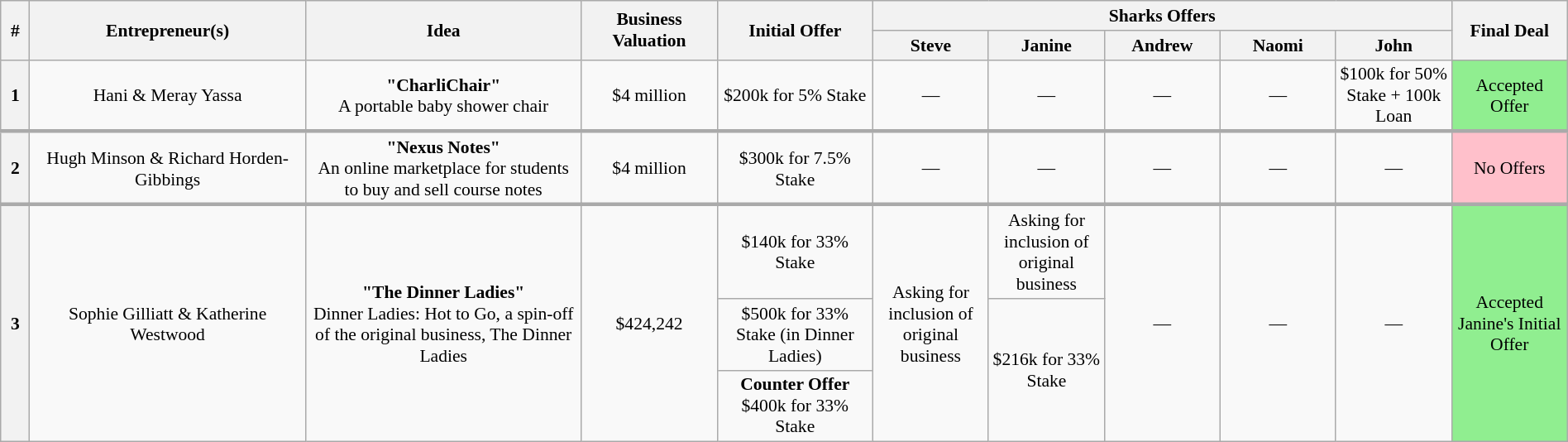<table class="wikitable plainrowheaders" style="font-size:90%; text-align:center; width: 100%; margin-left: auto; margin-right: auto;">
<tr>
<th scope="col" bgcolor="lightgrey" rowspan="2" width="15" align="center">#</th>
<th scope="col" bgcolor="lightgrey" rowspan="2" width="200" align="center">Entrepreneur(s)</th>
<th scope="col" bgcolor="lightgrey" rowspan="2" width="200" align="center">Idea</th>
<th scope="col" bgcolor="lightgrey" rowspan="2" width="95" align="center">Business Valuation</th>
<th scope="col" bgcolor="lightgrey" rowspan="2" width="110" align="center">Initial Offer</th>
<th scope="col" bgcolor="lightgrey" colspan="5">Sharks Offers</th>
<th scope="col" bgcolor="lightgrey" rowspan="2" width="80" align="center">Final Deal</th>
</tr>
<tr>
<th width="80" align="center"><strong>Steve</strong></th>
<th width="80" align="center"><strong>Janine</strong></th>
<th width="80" align="center"><strong>Andrew</strong></th>
<th width="80" align="center"><strong>Naomi</strong></th>
<th width="80" align="center"><strong>John</strong></th>
</tr>
<tr>
<th>1</th>
<td>Hani & Meray Yassa</td>
<td><strong>"CharliChair"</strong><br> A portable baby shower chair</td>
<td>$4 million</td>
<td>$200k for 5% Stake</td>
<td>—</td>
<td>—</td>
<td>—</td>
<td>—</td>
<td>$100k for 50% Stake + 100k Loan</td>
<td bgcolor="lightgreen">Accepted Offer</td>
</tr>
<tr>
</tr>
<tr style="border-top:3px solid #aaa;">
<th>2</th>
<td>Hugh Minson & Richard Horden-Gibbings</td>
<td><strong>"Nexus Notes"</strong><br> An online marketplace for students to buy and sell course notes</td>
<td>$4 million</td>
<td>$300k for 7.5% Stake</td>
<td>—</td>
<td>—</td>
<td>—</td>
<td>—</td>
<td>—</td>
<td bgcolor="pink">No Offers</td>
</tr>
<tr>
</tr>
<tr style="border-top:3px solid #aaa;">
<th rowspan="3">3</th>
<td rowspan="3">Sophie Gilliatt & Katherine Westwood</td>
<td rowspan="3"><strong>"The Dinner Ladies"</strong><br> Dinner Ladies: Hot to Go, a spin-off of the original business, The Dinner Ladies</td>
<td rowspan="3">$424,242</td>
<td>$140k for 33% Stake</td>
<td rowspan="3">Asking for inclusion of original business</td>
<td>Asking for inclusion of original business</td>
<td rowspan="3">—</td>
<td rowspan="3">—</td>
<td rowspan="3">—</td>
<td rowspan="3" bgcolor="lightgreen">Accepted Janine's Initial Offer</td>
</tr>
<tr>
<td>$500k for 33% Stake (in Dinner Ladies)</td>
<td rowspan="2">$216k for 33% Stake</td>
</tr>
<tr>
<td><strong>Counter Offer</strong><br>$400k for 33% Stake</td>
</tr>
</table>
